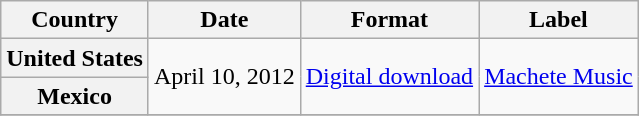<table class="wikitable plainrowheaders">
<tr>
<th scope="col">Country</th>
<th scope="col">Date</th>
<th scope="col">Format</th>
<th scope="col">Label</th>
</tr>
<tr>
<th scope="row">United States</th>
<td rowspan="2">April 10, 2012</td>
<td rowspan="2"><a href='#'>Digital download</a></td>
<td rowspan="2"><a href='#'>Machete Music</a></td>
</tr>
<tr>
<th scope="row">Mexico</th>
</tr>
<tr>
</tr>
</table>
